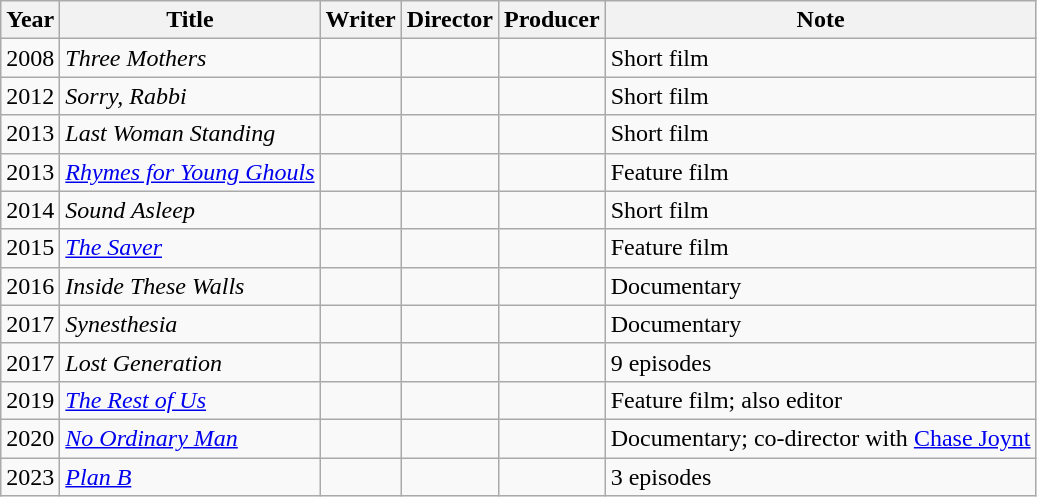<table class="wikitable sortable">
<tr>
<th>Year</th>
<th>Title</th>
<th>Writer</th>
<th>Director</th>
<th>Producer</th>
<th>Note</th>
</tr>
<tr>
<td>2008</td>
<td><em>Three Mothers</em></td>
<td style="text-align:center;"></td>
<td style="text-align:center;"></td>
<td style="text-align:center;"></td>
<td>Short film</td>
</tr>
<tr>
<td>2012</td>
<td><em>Sorry, Rabbi</em></td>
<td style="text-align:center;"></td>
<td style="text-align:center;"></td>
<td style="text-align:center;"></td>
<td>Short film</td>
</tr>
<tr>
<td>2013</td>
<td><em>Last Woman Standing</em></td>
<td style="text-align:center;"></td>
<td style="text-align:center;"></td>
<td style="text-align:center;"></td>
<td>Short film</td>
</tr>
<tr>
<td>2013</td>
<td><em><a href='#'>Rhymes for Young Ghouls</a></em></td>
<td style="text-align:center;"></td>
<td style="text-align:center;"></td>
<td style="text-align:center;"></td>
<td>Feature film</td>
</tr>
<tr>
<td>2014</td>
<td><em>Sound Asleep</em></td>
<td style="text-align:center;"></td>
<td style="text-align:center;"></td>
<td style="text-align:center;"></td>
<td>Short film</td>
</tr>
<tr>
<td>2015</td>
<td><em><a href='#'>The Saver</a></em></td>
<td style="text-align:center;"></td>
<td style="text-align:center;"></td>
<td style="text-align:center;"></td>
<td>Feature film</td>
</tr>
<tr>
<td>2016</td>
<td><em>Inside These Walls</em></td>
<td style="text-align:center;"></td>
<td style="text-align:center;"></td>
<td style="text-align:center;"></td>
<td>Documentary</td>
</tr>
<tr>
<td>2017</td>
<td><em>Synesthesia</em></td>
<td style="text-align:center;"></td>
<td style="text-align:center;"></td>
<td style="text-align:center;"></td>
<td>Documentary</td>
</tr>
<tr>
<td>2017</td>
<td><em>Lost Generation</em></td>
<td style="text-align:center;"></td>
<td style="text-align:center;"></td>
<td style="text-align:center;"></td>
<td>9 episodes</td>
</tr>
<tr>
<td>2019</td>
<td><em><a href='#'>The Rest of Us</a></em></td>
<td style="text-align:center;"></td>
<td style="text-align:center;"></td>
<td style="text-align:center;"></td>
<td>Feature film; also editor</td>
</tr>
<tr>
<td>2020</td>
<td><em><a href='#'>No Ordinary Man</a></em></td>
<td style="text-align:center;"></td>
<td style="text-align:center;"></td>
<td style="text-align:center;"></td>
<td>Documentary; co-director with <a href='#'>Chase Joynt</a></td>
</tr>
<tr>
<td>2023</td>
<td><em><a href='#'>Plan B</a></em></td>
<td style="text-align:center;"></td>
<td style="text-align:center;"></td>
<td style="text-align:center;"></td>
<td>3 episodes</td>
</tr>
</table>
